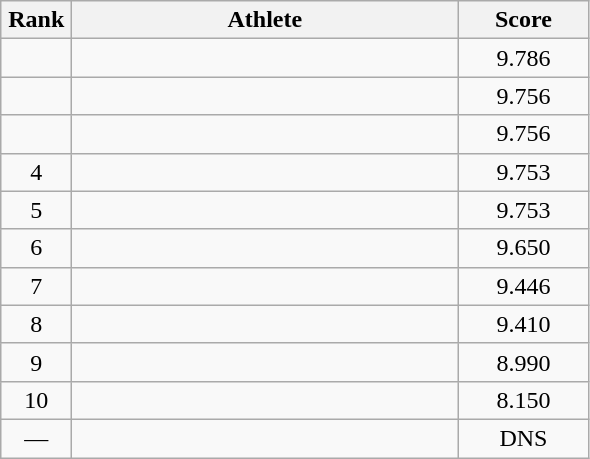<table class = "wikitable" style="text-align:center;">
<tr>
<th width=40>Rank</th>
<th width=250>Athlete</th>
<th width=80>Score</th>
</tr>
<tr>
<td></td>
<td align=left></td>
<td>9.786</td>
</tr>
<tr>
<td></td>
<td align=left></td>
<td>9.756</td>
</tr>
<tr>
<td></td>
<td align=left></td>
<td>9.756</td>
</tr>
<tr>
<td>4</td>
<td align=left></td>
<td>9.753</td>
</tr>
<tr>
<td>5</td>
<td align="left"></td>
<td>9.753</td>
</tr>
<tr>
<td>6</td>
<td align="left"></td>
<td>9.650</td>
</tr>
<tr>
<td>7</td>
<td align=left></td>
<td>9.446</td>
</tr>
<tr>
<td>8</td>
<td align=left></td>
<td>9.410</td>
</tr>
<tr>
<td>9</td>
<td align=left></td>
<td>8.990</td>
</tr>
<tr>
<td>10</td>
<td align=left></td>
<td>8.150</td>
</tr>
<tr>
<td>—</td>
<td align=left></td>
<td>DNS</td>
</tr>
</table>
